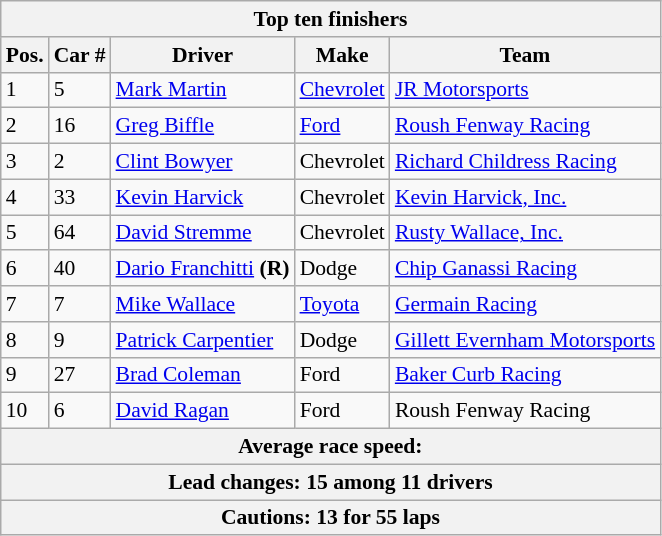<table class="wikitable" style="font-size: 90%;">
<tr>
<th colspan=9>Top ten finishers</th>
</tr>
<tr>
<th>Pos.</th>
<th>Car #</th>
<th>Driver</th>
<th>Make</th>
<th>Team</th>
</tr>
<tr>
<td>1</td>
<td>5</td>
<td><a href='#'>Mark Martin</a></td>
<td><a href='#'>Chevrolet</a></td>
<td><a href='#'>JR Motorsports</a></td>
</tr>
<tr>
<td>2</td>
<td>16</td>
<td><a href='#'>Greg Biffle</a></td>
<td><a href='#'>Ford</a></td>
<td><a href='#'>Roush Fenway Racing</a></td>
</tr>
<tr>
<td>3</td>
<td>2</td>
<td><a href='#'>Clint Bowyer</a></td>
<td>Chevrolet</td>
<td><a href='#'>Richard Childress Racing</a></td>
</tr>
<tr>
<td>4</td>
<td>33</td>
<td><a href='#'>Kevin Harvick</a></td>
<td>Chevrolet</td>
<td><a href='#'>Kevin Harvick, Inc.</a></td>
</tr>
<tr>
<td>5</td>
<td>64</td>
<td><a href='#'>David Stremme</a></td>
<td>Chevrolet</td>
<td><a href='#'>Rusty Wallace, Inc.</a></td>
</tr>
<tr>
<td>6</td>
<td>40</td>
<td><a href='#'>Dario Franchitti</a> <strong>(R)</strong></td>
<td>Dodge</td>
<td><a href='#'>Chip Ganassi Racing</a></td>
</tr>
<tr>
<td>7</td>
<td>7</td>
<td><a href='#'>Mike Wallace</a></td>
<td><a href='#'>Toyota</a></td>
<td><a href='#'>Germain Racing</a></td>
</tr>
<tr>
<td>8</td>
<td>9</td>
<td><a href='#'>Patrick Carpentier</a></td>
<td>Dodge</td>
<td><a href='#'>Gillett Evernham Motorsports</a></td>
</tr>
<tr>
<td>9</td>
<td>27</td>
<td><a href='#'>Brad Coleman</a></td>
<td>Ford</td>
<td><a href='#'>Baker Curb Racing</a></td>
</tr>
<tr>
<td>10</td>
<td>6</td>
<td><a href='#'>David Ragan</a></td>
<td>Ford</td>
<td>Roush Fenway Racing</td>
</tr>
<tr>
<th colspan=9>Average race speed: </th>
</tr>
<tr>
<th colspan=9>Lead changes: 15 among 11 drivers</th>
</tr>
<tr>
<th colspan=9>Cautions: 13 for 55 laps</th>
</tr>
</table>
